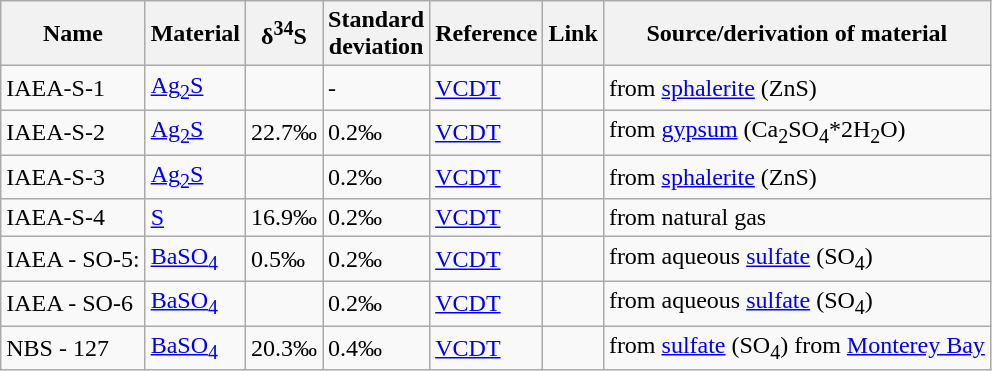<table class="wikitable sortable mw-collapsible">
<tr>
<th>Name</th>
<th>Material</th>
<th>δ<sup>34</sup>S</th>
<th>Standard<br>deviation</th>
<th>Reference</th>
<th>Link</th>
<th>Source/derivation of material</th>
</tr>
<tr>
<td>IAEA-S-1</td>
<td><a href='#'>Ag<sub>2</sub>S</a></td>
<td></td>
<td>-</td>
<td><a href='#'>VCDT</a></td>
<td></td>
<td>from <a href='#'>sphalerite</a> (ZnS)</td>
</tr>
<tr>
<td>IAEA-S-2</td>
<td><a href='#'>Ag<sub>2</sub>S</a></td>
<td>22.7‰</td>
<td>0.2‰</td>
<td><a href='#'>VCDT</a></td>
<td></td>
<td>from <a href='#'>gypsum</a> (Ca<sub>2</sub>SO<sub>4</sub>*2H<sub>2</sub>O)</td>
</tr>
<tr>
<td>IAEA-S-3</td>
<td><a href='#'>Ag<sub>2</sub>S</a></td>
<td></td>
<td>0.2‰</td>
<td><a href='#'>VCDT</a></td>
<td></td>
<td>from <a href='#'>sphalerite</a> (ZnS)</td>
</tr>
<tr>
<td>IAEA-S-4</td>
<td><a href='#'>S</a></td>
<td>16.9‰</td>
<td>0.2‰</td>
<td><a href='#'>VCDT</a></td>
<td></td>
<td>from natural gas</td>
</tr>
<tr>
<td>IAEA - SO-5:</td>
<td><a href='#'>BaSO<sub>4</sub></a></td>
<td>0.5‰</td>
<td>0.2‰</td>
<td><a href='#'>VCDT</a></td>
<td></td>
<td>from aqueous <a href='#'>sulfate</a> (SO<sub>4</sub>)</td>
</tr>
<tr>
<td>IAEA - SO-6</td>
<td><a href='#'>BaSO<sub>4</sub></a></td>
<td></td>
<td>0.2‰</td>
<td><a href='#'>VCDT</a></td>
<td></td>
<td>from aqueous <a href='#'>sulfate</a> (SO<sub>4</sub>)</td>
</tr>
<tr>
<td>NBS - 127</td>
<td><a href='#'>BaSO<sub>4</sub></a></td>
<td>20.3‰</td>
<td>0.4‰</td>
<td><a href='#'>VCDT</a></td>
<td></td>
<td>from <a href='#'>sulfate</a> (SO<sub>4</sub>) from <a href='#'>Monterey Bay</a></td>
</tr>
</table>
